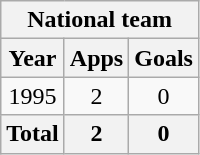<table class="wikitable" style="text-align:center">
<tr>
<th colspan=3>National team</th>
</tr>
<tr>
<th>Year</th>
<th>Apps</th>
<th>Goals</th>
</tr>
<tr>
<td>1995</td>
<td>2</td>
<td>0</td>
</tr>
<tr>
<th>Total</th>
<th>2</th>
<th>0</th>
</tr>
</table>
